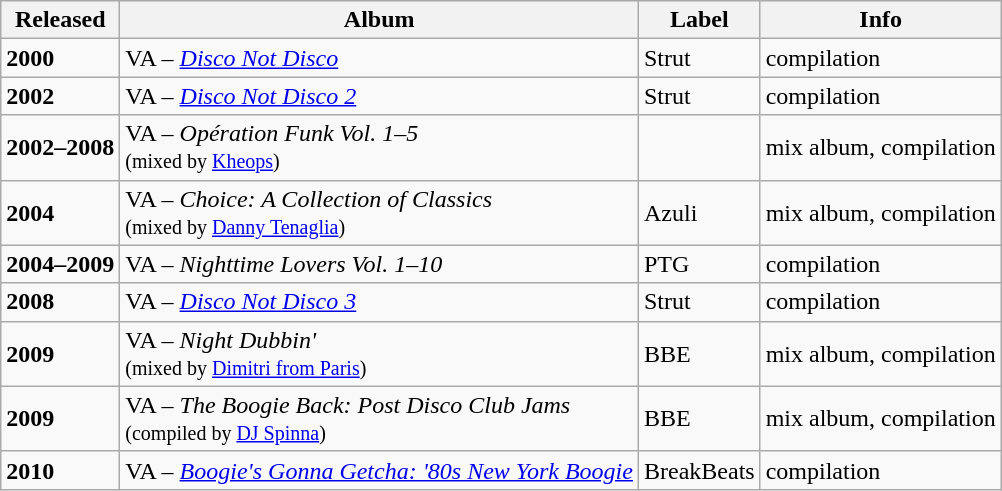<table class="wikitable">
<tr style="background:#efefef;">
<th>Released</th>
<th>Album</th>
<th>Label</th>
<th>Info</th>
</tr>
<tr>
<td><strong>2000</strong></td>
<td>VA – <em><a href='#'>Disco Not Disco</a></em></td>
<td>Strut</td>
<td>compilation</td>
</tr>
<tr>
<td><strong>2002</strong></td>
<td>VA – <em><a href='#'>Disco Not Disco 2</a></em></td>
<td>Strut</td>
<td>compilation</td>
</tr>
<tr>
<td><strong>2002–2008</strong></td>
<td>VA – <em>Opération Funk Vol. 1–5</em><br><small>(mixed by <a href='#'>Kheops</a>)</small></td>
<td></td>
<td>mix album, compilation</td>
</tr>
<tr>
<td><strong>2004</strong></td>
<td>VA – <em>Choice: A Collection of Classics</em><br><small>(mixed by <a href='#'>Danny Tenaglia</a>)</small></td>
<td>Azuli</td>
<td>mix album, compilation</td>
</tr>
<tr>
<td><strong>2004–2009</strong></td>
<td>VA – <em>Nighttime Lovers Vol. 1–10</em></td>
<td>PTG</td>
<td>compilation</td>
</tr>
<tr>
<td><strong>2008</strong></td>
<td>VA – <em><a href='#'>Disco Not Disco 3</a></em></td>
<td>Strut</td>
<td>compilation</td>
</tr>
<tr>
<td><strong>2009</strong></td>
<td>VA – <em> Night Dubbin' </em><br><small>(mixed by <a href='#'>Dimitri from Paris</a>)</small></td>
<td>BBE</td>
<td>mix album, compilation</td>
</tr>
<tr>
<td><strong>2009</strong></td>
<td>VA – <em>The Boogie Back: Post Disco Club Jams</em> <br><small>(compiled by <a href='#'>DJ Spinna</a>)</small></td>
<td>BBE</td>
<td>mix album, compilation</td>
</tr>
<tr>
<td><strong>2010</strong></td>
<td>VA – <em><a href='#'>Boogie's Gonna Getcha: '80s New York Boogie</a></em></td>
<td>BreakBeats</td>
<td>compilation</td>
</tr>
</table>
